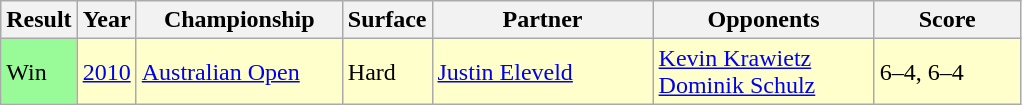<table class="sortable wikitable">
<tr>
<th style="width:40px">Result</th>
<th style="width:30px">Year</th>
<th style="width:130px">Championship</th>
<th style="width:50px">Surface</th>
<th style="width:140px">Partner</th>
<th style="width:140px">Opponents</th>
<th style="width:90px" class="unsortable">Score</th>
</tr>
<tr style="background:#ffffcc;">
<td style="background:#98fb98;">Win</td>
<td><a href='#'>2010</a></td>
<td><a href='#'>Australian Open</a></td>
<td>Hard</td>
<td> <a href='#'>Justin Eleveld</a></td>
<td> <a href='#'>Kevin Krawietz</a><br>  <a href='#'>Dominik Schulz</a></td>
<td>6–4, 6–4</td>
</tr>
</table>
